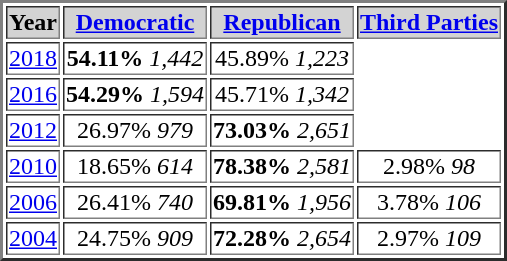<table border = "2">
<tr style="background:lightgrey;">
<th>Year</th>
<th><a href='#'>Democratic</a></th>
<th><a href='#'>Republican</a></th>
<th><a href='#'>Third Parties</a></th>
</tr>
<tr>
<td align="center" ><a href='#'>2018</a></td>
<td align="center" ><strong>54.11%</strong> <em>1,442</em></td>
<td align="center" >45.89% <em>1,223</em></td>
</tr>
<tr>
<td align="center" ><a href='#'>2016</a></td>
<td align="center" ><strong>54.29%</strong> <em>1,594</em></td>
<td align="center" >45.71% <em>1,342</em></td>
</tr>
<tr>
<td align="center" ><a href='#'>2012</a></td>
<td align="center" >26.97% <em>979</em></td>
<td align="center" ><strong>73.03%</strong> <em>2,651</em></td>
</tr>
<tr>
<td align="center" ><a href='#'>2010</a></td>
<td align="center" >18.65% <em>614</em></td>
<td align="center" ><strong>78.38%</strong> <em>2,581</em></td>
<td align="center" >2.98% <em>98</em></td>
</tr>
<tr>
<td align="center" ><a href='#'>2006</a></td>
<td align="center" >26.41% <em>740</em></td>
<td align="center" ><strong>69.81%</strong> <em>1,956</em></td>
<td align="center" >3.78% <em>106</em></td>
</tr>
<tr>
<td align="center" ><a href='#'>2004</a></td>
<td align="center" >24.75% <em>909</em></td>
<td align="center" ><strong>72.28%</strong> <em>2,654</em></td>
<td align="center" >2.97% <em>109</em></td>
</tr>
</table>
